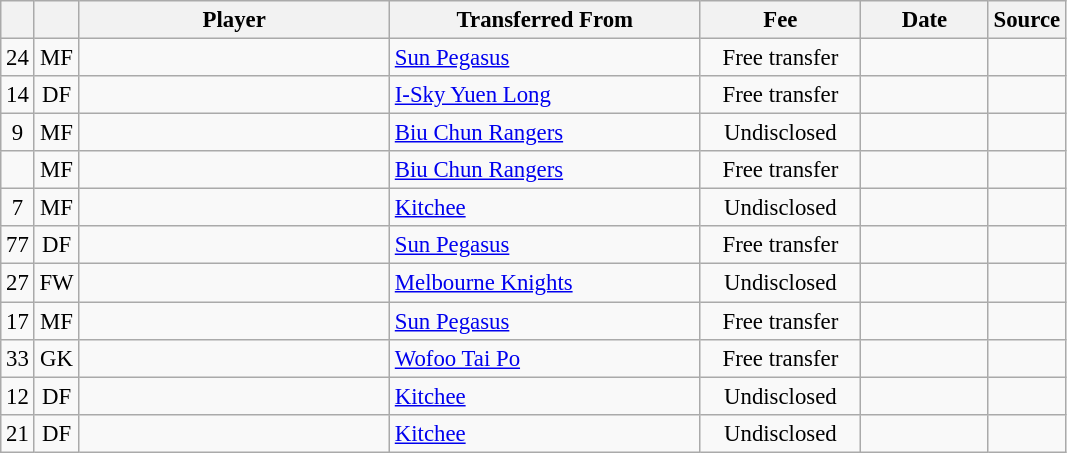<table class="wikitable plainrowheaders sortable" style="font-size:95%">
<tr>
<th></th>
<th></th>
<th scope="col" style="width:200px;"><strong>Player</strong></th>
<th scope="col" style="width:200px;"><strong>Transferred From</strong></th>
<th scope="col" style="width:100px;"><strong>Fee</strong></th>
<th scope="col" style="width:78px;"><strong>Date</strong></th>
<th><strong>Source</strong></th>
</tr>
<tr>
<td align=center>24</td>
<td align=center>MF</td>
<td></td>
<td> <a href='#'>Sun Pegasus</a></td>
<td align=center>Free transfer</td>
<td></td>
<td></td>
</tr>
<tr>
<td align=center>14</td>
<td align=center>DF</td>
<td></td>
<td> <a href='#'>I-Sky Yuen Long</a></td>
<td align=center>Free transfer</td>
<td></td>
<td></td>
</tr>
<tr>
<td align=center>9</td>
<td align=center>MF</td>
<td></td>
<td> <a href='#'>Biu Chun Rangers</a></td>
<td align=center>Undisclosed</td>
<td></td>
<td></td>
</tr>
<tr>
<td align=center></td>
<td align=center>MF</td>
<td></td>
<td> <a href='#'>Biu Chun Rangers</a></td>
<td align=center>Free transfer</td>
<td></td>
<td></td>
</tr>
<tr>
<td align=center>7</td>
<td align=center>MF</td>
<td></td>
<td> <a href='#'>Kitchee</a></td>
<td align=center>Undisclosed</td>
<td></td>
<td></td>
</tr>
<tr>
<td align=center>77</td>
<td align=center>DF</td>
<td></td>
<td> <a href='#'>Sun Pegasus</a></td>
<td align=center>Free transfer</td>
<td></td>
<td></td>
</tr>
<tr>
<td align=center>27</td>
<td align=center>FW</td>
<td></td>
<td> <a href='#'>Melbourne Knights</a></td>
<td align=center>Undisclosed</td>
<td></td>
<td></td>
</tr>
<tr>
<td align=center>17</td>
<td align=center>MF</td>
<td></td>
<td> <a href='#'>Sun Pegasus</a></td>
<td align=center>Free transfer</td>
<td></td>
<td></td>
</tr>
<tr>
<td align=center>33</td>
<td align=center>GK</td>
<td></td>
<td> <a href='#'>Wofoo Tai Po</a></td>
<td align=center>Free transfer</td>
<td></td>
<td></td>
</tr>
<tr>
<td align=center>12</td>
<td align=center>DF</td>
<td></td>
<td> <a href='#'>Kitchee</a></td>
<td align=center>Undisclosed</td>
<td></td>
<td></td>
</tr>
<tr>
<td align=center>21</td>
<td align=center>DF</td>
<td></td>
<td> <a href='#'>Kitchee</a></td>
<td align=center>Undisclosed</td>
<td></td>
<td></td>
</tr>
</table>
